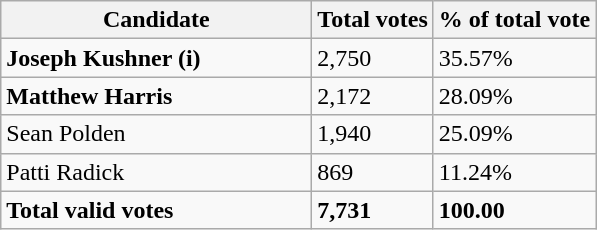<table class="wikitable">
<tr>
<th bgcolor="#DDDDFF" width="200px">Candidate</th>
<th bgcolor="#DDDDFF">Total votes</th>
<th bgcolor="#DDDDFF">% of total vote</th>
</tr>
<tr>
<td><strong>Joseph Kushner (i)</strong></td>
<td>2,750</td>
<td>35.57%</td>
</tr>
<tr>
<td><strong>Matthew Harris</strong></td>
<td>2,172</td>
<td>28.09%</td>
</tr>
<tr>
<td>Sean Polden</td>
<td>1,940</td>
<td>25.09%</td>
</tr>
<tr>
<td>Patti Radick</td>
<td>869</td>
<td>11.24%</td>
</tr>
<tr>
<td><strong>Total valid votes</strong></td>
<td><strong>7,731</strong></td>
<td><strong>100.00</strong></td>
</tr>
</table>
